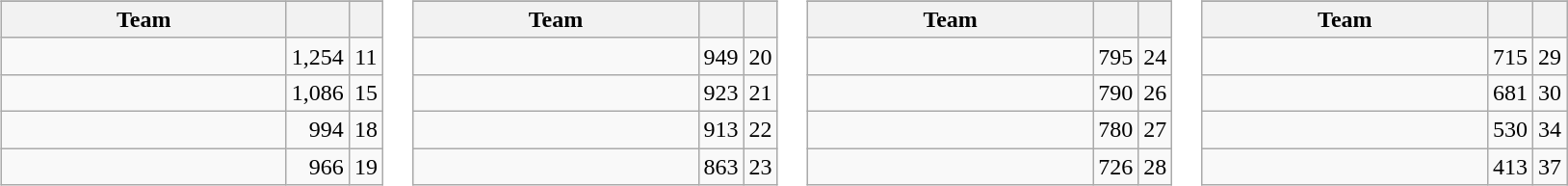<table>
<tr style="vertical-align:top">
<td><br><table class="wikitable">
<tr>
</tr>
<tr>
<th width="190">Team</th>
<th></th>
<th></th>
</tr>
<tr>
<td></td>
<td align="right">1,254</td>
<td align="center">11</td>
</tr>
<tr>
<td></td>
<td align="right">1,086</td>
<td align="center">15</td>
</tr>
<tr>
<td></td>
<td align="right">994</td>
<td align="center">18</td>
</tr>
<tr>
<td></td>
<td align="right">966</td>
<td align="center">19</td>
</tr>
</table>
</td>
<td><br><table class="wikitable">
<tr>
</tr>
<tr>
<th width="190">Team</th>
<th></th>
<th></th>
</tr>
<tr>
<td></td>
<td align="right">949</td>
<td align="center">20</td>
</tr>
<tr>
<td></td>
<td align="right">923</td>
<td align="center">21</td>
</tr>
<tr>
<td></td>
<td align="right">913</td>
<td align="center">22</td>
</tr>
<tr>
<td></td>
<td align="right">863</td>
<td align="center">23</td>
</tr>
</table>
</td>
<td><br><table class="wikitable">
<tr>
</tr>
<tr>
<th width="190">Team</th>
<th></th>
<th></th>
</tr>
<tr>
<td></td>
<td align="right">795</td>
<td align="center">24</td>
</tr>
<tr>
<td></td>
<td align="right">790</td>
<td align="center">26</td>
</tr>
<tr>
<td></td>
<td align="right">780</td>
<td align="center">27</td>
</tr>
<tr>
<td></td>
<td align="right">726</td>
<td align="center">28</td>
</tr>
</table>
</td>
<td><br><table class="wikitable">
<tr>
</tr>
<tr>
<th width="190">Team</th>
<th></th>
<th></th>
</tr>
<tr>
<td></td>
<td align="right">715</td>
<td align="center">29</td>
</tr>
<tr>
<td></td>
<td align="right">681</td>
<td align="center">30</td>
</tr>
<tr>
<td></td>
<td align="right">530</td>
<td align="center">34</td>
</tr>
<tr>
<td></td>
<td align="right">413</td>
<td align="center">37</td>
</tr>
</table>
</td>
</tr>
</table>
